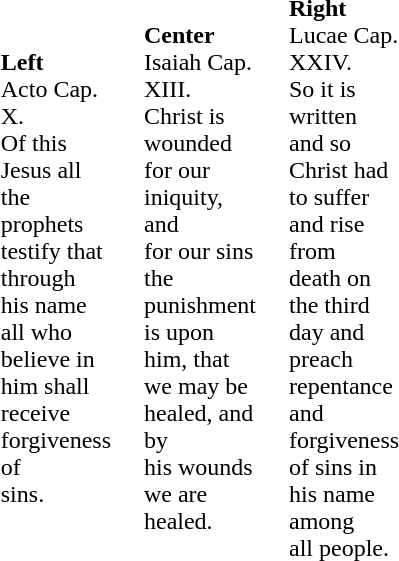<table cellspacing=20px align="center"|>
<tr>
<td width="33,33% valign="top"><br><strong>Left</strong><br>Acto Cap. X.<br>Of this Jesus all the prophets testify that through<br>his name all who believe in him shall receive forgiveness of<br>sins.</td>
<td width="33,33% valign="top"><br><strong>Center</strong><br>Isaiah Cap. XIII.<br>Christ is wounded for our iniquity, and<br>for our sins<br>the punishment is upon<br>him, that we may be healed, and by<br>his wounds we are healed.</td>
<td width="33,33% valign="top"><br><strong>Right</strong><br>Lucae Cap. XXIV.<br>So it is written<br>and so Christ had to suffer and rise from<br>death on the third<br>day and preach repentance and forgiveness<br>of sins in his name among<br>all people.</td>
</tr>
<tr>
</tr>
</table>
